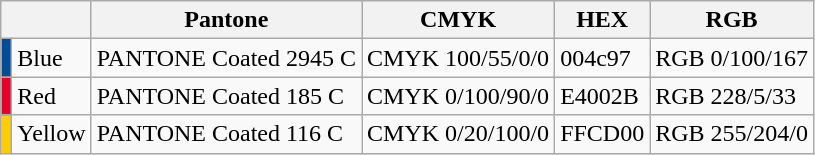<table class="wikitable">
<tr>
<th colspan="2"></th>
<th>Pantone</th>
<th>CMYK</th>
<th>HEX</th>
<th>RGB</th>
</tr>
<tr>
<td style="background-color:#004c97"></td>
<td>Blue</td>
<td>PANTONE Coated 2945 C</td>
<td>CMYK 100/55/0/0</td>
<td>004c97</td>
<td>RGB 0/100/167</td>
</tr>
<tr>
<td style="background-color:#E4002B"></td>
<td>Red</td>
<td>PANTONE Coated 185 C</td>
<td>CMYK 0/100/90/0</td>
<td>E4002B</td>
<td>RGB 228/5/33</td>
</tr>
<tr>
<td style="background-color:#FFCD00"></td>
<td>Yellow</td>
<td>PANTONE Coated 116 C</td>
<td>CMYK 0/20/100/0</td>
<td>FFCD00</td>
<td>RGB 255/204/0</td>
</tr>
</table>
